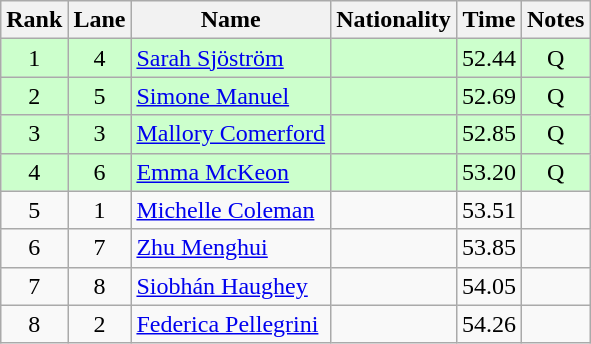<table class="wikitable sortable" style="text-align:center">
<tr>
<th>Rank</th>
<th>Lane</th>
<th>Name</th>
<th>Nationality</th>
<th>Time</th>
<th>Notes</th>
</tr>
<tr bgcolor=ccffcc>
<td>1</td>
<td>4</td>
<td align=left><a href='#'>Sarah Sjöström</a></td>
<td align=left></td>
<td>52.44</td>
<td>Q</td>
</tr>
<tr bgcolor=ccffcc>
<td>2</td>
<td>5</td>
<td align=left><a href='#'>Simone Manuel</a></td>
<td align=left></td>
<td>52.69</td>
<td>Q</td>
</tr>
<tr bgcolor=ccffcc>
<td>3</td>
<td>3</td>
<td align=left><a href='#'>Mallory Comerford</a></td>
<td align=left></td>
<td>52.85</td>
<td>Q</td>
</tr>
<tr bgcolor=ccffcc>
<td>4</td>
<td>6</td>
<td align=left><a href='#'>Emma McKeon</a></td>
<td align=left></td>
<td>53.20</td>
<td>Q</td>
</tr>
<tr>
<td>5</td>
<td>1</td>
<td align=left><a href='#'>Michelle Coleman</a></td>
<td align=left></td>
<td>53.51</td>
<td></td>
</tr>
<tr>
<td>6</td>
<td>7</td>
<td align=left><a href='#'>Zhu Menghui</a></td>
<td align=left></td>
<td>53.85</td>
<td></td>
</tr>
<tr>
<td>7</td>
<td>8</td>
<td align=left><a href='#'>Siobhán Haughey</a></td>
<td align=left></td>
<td>54.05</td>
<td></td>
</tr>
<tr>
<td>8</td>
<td>2</td>
<td align=left><a href='#'>Federica Pellegrini</a></td>
<td align=left></td>
<td>54.26</td>
<td></td>
</tr>
</table>
